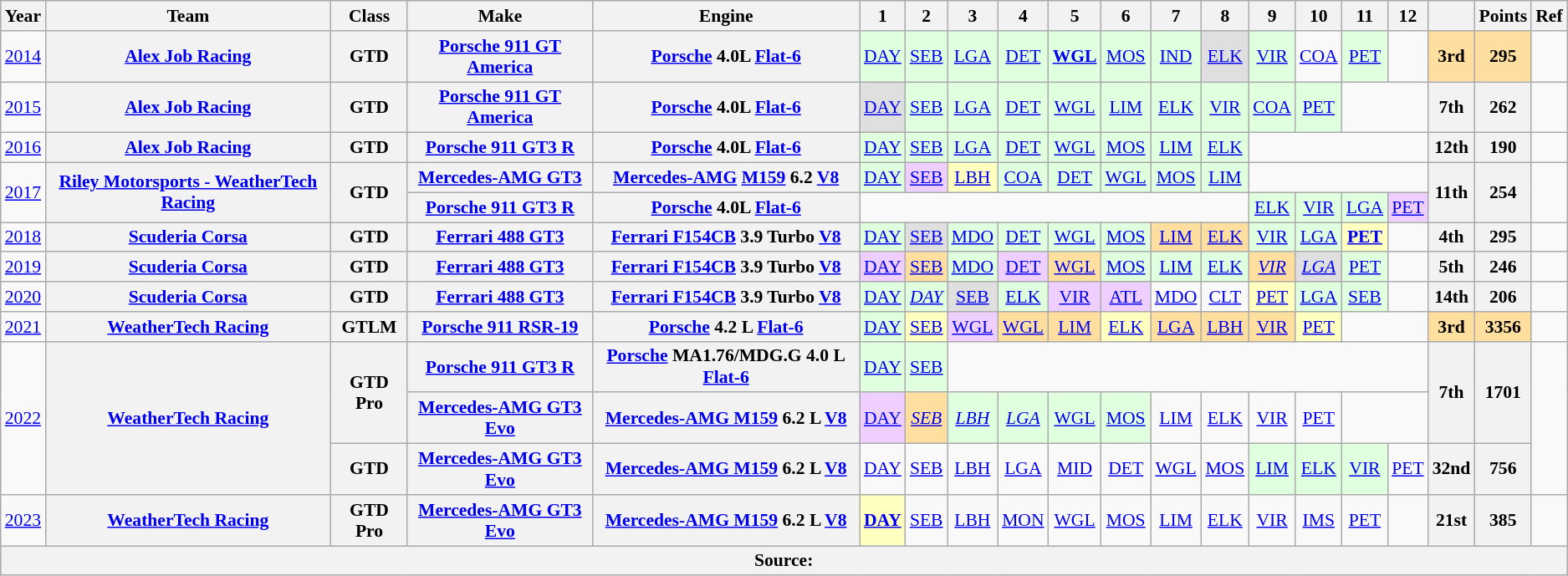<table class="wikitable" style="text-align:center; font-size:90%">
<tr>
<th>Year</th>
<th>Team</th>
<th>Class</th>
<th>Make</th>
<th>Engine</th>
<th>1</th>
<th>2</th>
<th>3</th>
<th>4</th>
<th>5</th>
<th>6</th>
<th>7</th>
<th>8</th>
<th>9</th>
<th>10</th>
<th>11</th>
<th>12</th>
<th></th>
<th>Points</th>
<th>Ref</th>
</tr>
<tr>
<td><a href='#'>2014</a></td>
<th><a href='#'>Alex Job Racing</a></th>
<th>GTD</th>
<th><a href='#'>Porsche 911 GT America</a></th>
<th><a href='#'>Porsche</a> 4.0L <a href='#'>Flat-6</a></th>
<td style="background:#DFFFDF;"><a href='#'>DAY</a><br></td>
<td style="background:#DFFFDF;"><a href='#'>SEB</a><br></td>
<td style="background:#DFFFDF;"><a href='#'>LGA</a><br></td>
<td style="background:#DFFFDF;"><a href='#'>DET</a><br></td>
<td style="background:#DFFFDF;"><strong><a href='#'>WGL</a></strong><br></td>
<td style="background:#DFFFDF;"><a href='#'>MOS</a><br></td>
<td style="background:#DFFFDF;"><a href='#'>IND</a><br></td>
<td style="background:#DFDFDF;"><a href='#'>ELK</a><br></td>
<td style="background:#DFFFDF;"><a href='#'>VIR</a><br></td>
<td style="background:#DFFFDF:"><a href='#'>COA</a><br></td>
<td style="background:#DFFFDF;"><a href='#'>PET</a><br></td>
<td></td>
<th style="background:#FFDF9F;">3rd</th>
<th style="background:#FFDF9F;">295</th>
<td></td>
</tr>
<tr>
<td><a href='#'>2015</a></td>
<th><a href='#'>Alex Job Racing</a></th>
<th>GTD</th>
<th><a href='#'>Porsche 911 GT America</a></th>
<th><a href='#'>Porsche</a> 4.0L <a href='#'>Flat-6</a></th>
<td style="background:#DFDFDF;"><a href='#'>DAY</a><br></td>
<td style="background:#DFFFDF;"><a href='#'>SEB</a><br></td>
<td style="background:#DFFFDF;"><a href='#'>LGA</a><br></td>
<td style="background:#DFFFDF;"><a href='#'>DET</a><br></td>
<td style="background:#DFFFDF;"><a href='#'>WGL</a><br></td>
<td style="background:#DFFFDF;"><a href='#'>LIM</a><br></td>
<td style="background:#DFFFDF;"><a href='#'>ELK</a><br></td>
<td style="background:#DFFFDF;"><a href='#'>VIR</a><br></td>
<td style="background:#DFFFDF;"><a href='#'>COA</a><br></td>
<td style="background:#DFFFDF;"><a href='#'>PET</a><br></td>
<td colspan=2></td>
<th>7th</th>
<th>262</th>
<td></td>
</tr>
<tr>
<td><a href='#'>2016</a></td>
<th><a href='#'>Alex Job Racing</a></th>
<th>GTD</th>
<th><a href='#'>Porsche 911 GT3 R</a></th>
<th><a href='#'>Porsche</a> 4.0L <a href='#'>Flat-6</a></th>
<td style="background:#DFFFDF;"><a href='#'>DAY</a><br></td>
<td style="background:#DFFFDF;"><a href='#'>SEB</a><br></td>
<td style="background:#DFFFDF;"><a href='#'>LGA</a><br></td>
<td style="background:#DFFFDF;"><a href='#'>DET</a><br></td>
<td style="background:#DFFFDF;"><a href='#'>WGL</a><br></td>
<td style="background:#DFFFDF;"><a href='#'>MOS</a><br></td>
<td style="background:#DFFFDF;"><a href='#'>LIM</a><br></td>
<td style="background:#DFFFDF;"><a href='#'>ELK</a><br></td>
<td colspan=4></td>
<th>12th</th>
<th>190</th>
<td></td>
</tr>
<tr>
<td rowspan=2><a href='#'>2017</a></td>
<th rowspan=2><a href='#'>Riley Motorsports - WeatherTech Racing</a></th>
<th rowspan=2>GTD</th>
<th><a href='#'>Mercedes-AMG GT3</a></th>
<th><a href='#'>Mercedes-AMG</a> <a href='#'>M159</a> 6.2 <a href='#'>V8</a></th>
<td style="background:#DFFFDF;"><a href='#'>DAY</a><br></td>
<td style="background:#EFCFFF;"><a href='#'>SEB</a><br></td>
<td style="background:#FFFFBF;"><a href='#'>LBH</a><br></td>
<td style="background:#DFFFDF;"><a href='#'>COA</a><br></td>
<td style="background:#DFFFDF;"><a href='#'>DET</a><br></td>
<td style="background:#DFFFDF;"><a href='#'>WGL</a><br></td>
<td style="background:#DFFFDF;"><a href='#'>MOS</a><br></td>
<td style="background:#DFFFDF;"><a href='#'>LIM</a><br></td>
<td colspan=4></td>
<th rowspan=2>11th</th>
<th rowspan=2>254</th>
<td rowspan="2"></td>
</tr>
<tr>
<th><a href='#'>Porsche 911 GT3 R</a></th>
<th><a href='#'>Porsche</a> 4.0L <a href='#'>Flat-6</a></th>
<td colspan=8></td>
<td style="background:#DFFFDF;"><a href='#'>ELK</a><br></td>
<td style="background:#DFFFDF;"><a href='#'>VIR</a><br></td>
<td style="background:#DFFFDF;"><a href='#'>LGA</a><br></td>
<td style="background:#EFCFFF;"><a href='#'>PET</a><br></td>
</tr>
<tr>
<td><a href='#'>2018</a></td>
<th><a href='#'>Scuderia Corsa</a></th>
<th>GTD</th>
<th><a href='#'>Ferrari 488 GT3</a></th>
<th><a href='#'>Ferrari F154CB</a> 3.9 Turbo <a href='#'>V8</a></th>
<td style="background:#DFFFDF;"><a href='#'>DAY</a><br></td>
<td style="background:#DFDFDF;"><a href='#'>SEB</a><br></td>
<td style="background:#DFFFDF;"><a href='#'>MDO</a><br></td>
<td style="background:#DFFFDF;"><a href='#'>DET</a><br></td>
<td style="background:#DFFFDF;"><a href='#'>WGL</a><br></td>
<td style="background:#DFFFDF;"><a href='#'>MOS</a><br></td>
<td style="background:#FFDF9F;"><a href='#'>LIM</a><br></td>
<td style="background:#FFDF9F;"><a href='#'>ELK</a><br></td>
<td style="background:#DFFFDF;"><a href='#'>VIR</a><br></td>
<td style="background:#DFFFDF;"><a href='#'>LGA</a><br></td>
<td style="background:#FFFFBF;"><strong><a href='#'>PET</a></strong><br></td>
<td></td>
<th>4th</th>
<th>295</th>
<td></td>
</tr>
<tr>
<td><a href='#'>2019</a></td>
<th><a href='#'>Scuderia Corsa</a></th>
<th>GTD</th>
<th><a href='#'>Ferrari 488 GT3</a></th>
<th><a href='#'>Ferrari F154CB</a> 3.9 Turbo <a href='#'>V8</a></th>
<td style="background:#EFCFFF;"><a href='#'>DAY</a><br></td>
<td style="background:#FFDF9F;"><a href='#'>SEB</a><br></td>
<td style="background:#DFFFDF;"><a href='#'>MDO</a><br></td>
<td style="background:#EFCFFF;"><a href='#'>DET</a><br></td>
<td style="background:#FFDF9F;"><a href='#'>WGL</a><br></td>
<td style="background:#DFFFDF;"><a href='#'>MOS</a><br></td>
<td style="background:#DFFFDF;"><a href='#'>LIM</a><br></td>
<td style="background:#DFFFDF;"><a href='#'>ELK</a><br></td>
<td style="background:#FFDF9F;"><em><a href='#'>VIR</a></em><br></td>
<td style="background:#DFDFDF;"><em><a href='#'>LGA</a></em><br></td>
<td style="background:#DFFFDF;"><a href='#'>PET</a><br></td>
<td></td>
<th>5th</th>
<th>246</th>
<td></td>
</tr>
<tr>
<td><a href='#'>2020</a></td>
<th><a href='#'>Scuderia Corsa</a></th>
<th>GTD</th>
<th><a href='#'>Ferrari 488 GT3</a></th>
<th><a href='#'>Ferrari F154CB</a> 3.9 Turbo <a href='#'>V8</a></th>
<td style="background:#DFFFDF;"><a href='#'>DAY</a><br></td>
<td style="background:#DFFFDF;"><em><a href='#'>DAY</a></em><br></td>
<td style="background:#DFDFDF;"><a href='#'>SEB</a><br></td>
<td style="background:#DFFFDF;"><a href='#'>ELK</a><br></td>
<td style="background:#EFCFFF;"><a href='#'>VIR</a><br></td>
<td style="background:#EFCFFF;"><a href='#'>ATL</a><br></td>
<td><a href='#'>MDO</a></td>
<td><a href='#'>CLT</a></td>
<td style="background:#FFFFBF;"><a href='#'>PET</a><br></td>
<td style="background:#DFFFDF;"><a href='#'>LGA</a><br></td>
<td style="background:#DFFFDF;"><a href='#'>SEB</a><br></td>
<td></td>
<th>14th</th>
<th>206</th>
<td></td>
</tr>
<tr>
<td><a href='#'>2021</a></td>
<th><a href='#'>WeatherTech Racing</a></th>
<th>GTLM</th>
<th><a href='#'>Porsche 911 RSR-19</a></th>
<th><a href='#'>Porsche</a> 4.2 L <a href='#'>Flat-6</a></th>
<td style="background:#DFFFDF;"><a href='#'>DAY</a><br></td>
<td style="background:#FFFFBF;"><a href='#'>SEB</a><br></td>
<td style="background:#EFCFFF;"><a href='#'>WGL</a><br></td>
<td style="background:#FFDF9F;"><a href='#'>WGL</a><br></td>
<td style="background:#FFDF9F;"><a href='#'>LIM</a><br></td>
<td style="background:#FFFFBF;"><a href='#'>ELK</a><br></td>
<td style="background:#FFDF9F;"><a href='#'>LGA</a><br></td>
<td style="background:#FFDF9F;"><a href='#'>LBH</a><br></td>
<td style="background:#FFDF9F;"><a href='#'>VIR</a><br></td>
<td style="background:#FFFFBF;"><a href='#'>PET</a><br></td>
<td colspan="2"></td>
<th style="background:#FFDF9F;">3rd</th>
<th style="background:#FFDF9F;">3356</th>
<td></td>
</tr>
<tr>
<td rowspan=3><a href='#'>2022</a></td>
<th rowspan=3><a href='#'>WeatherTech Racing</a></th>
<th rowspan=2>GTD Pro</th>
<th><a href='#'>Porsche 911 GT3 R</a></th>
<th><a href='#'>Porsche</a> MA1.76/MDG.G 4.0 L <a href='#'>Flat-6</a></th>
<td style="background:#DFFFDF;"><a href='#'>DAY</a><br></td>
<td style="background:#DFFFDF;"><a href='#'>SEB</a><br></td>
<td colspan="10"></td>
<th rowspan=2>7th</th>
<th rowspan=2>1701</th>
<td rowspan="3"></td>
</tr>
<tr>
<th><a href='#'>Mercedes-AMG GT3 Evo</a></th>
<th><a href='#'>Mercedes-AMG M159</a> 6.2 L <a href='#'>V8</a></th>
<td style="background:#EFCFFF;"><a href='#'>DAY</a><br></td>
<td style="background:#FFDF9F;"><em><a href='#'>SEB</a></em><br></td>
<td style="background:#DFFFDF;"><em><a href='#'>LBH</a></em><br></td>
<td style="background:#DFFFDF;"><em><a href='#'>LGA</a></em><br></td>
<td style="background:#DFFFDF;"><a href='#'>WGL</a><br></td>
<td style="background:#DFFFDF;"><a href='#'>MOS</a><br></td>
<td style="background:"><a href='#'>LIM</a><br></td>
<td style="background:"><a href='#'>ELK</a><br></td>
<td style="background:"><a href='#'>VIR</a><br></td>
<td style="background:"><a href='#'>PET</a><br></td>
<td colspan="2"></td>
</tr>
<tr>
<th>GTD</th>
<th><a href='#'>Mercedes-AMG GT3 Evo</a></th>
<th><a href='#'>Mercedes-AMG M159</a> 6.2 L <a href='#'>V8</a></th>
<td><a href='#'>DAY</a></td>
<td><a href='#'>SEB</a></td>
<td><a href='#'>LBH</a></td>
<td><a href='#'>LGA</a><br></td>
<td><a href='#'>MID</a></td>
<td><a href='#'>DET</a></td>
<td><a href='#'>WGL</a><br></td>
<td style="background:"><a href='#'>MOS</a><br></td>
<td style="background:#DFFFDF;"><a href='#'>LIM</a><br></td>
<td style="background:#DFFFDF;"><a href='#'>ELK</a><br></td>
<td style="background:#DFFFDF;"><a href='#'>VIR</a><br></td>
<td><a href='#'>PET</a><br></td>
<th>32nd</th>
<th>756</th>
</tr>
<tr>
<td><a href='#'>2023</a></td>
<th><a href='#'>WeatherTech Racing</a></th>
<th>GTD Pro</th>
<th><a href='#'>Mercedes-AMG GT3 Evo</a></th>
<th><a href='#'>Mercedes-AMG M159</a> 6.2 L <a href='#'>V8</a></th>
<td style="background:#FFFFBF;"><strong><a href='#'>DAY</a><br></strong></td>
<td><a href='#'>SEB</a><br></td>
<td><a href='#'>LBH</a><br></td>
<td><a href='#'>MON</a><br></td>
<td><a href='#'>WGL</a><br></td>
<td><a href='#'>MOS</a><br></td>
<td><a href='#'>LIM</a><br></td>
<td><a href='#'>ELK</a><br></td>
<td><a href='#'>VIR</a><br></td>
<td><a href='#'>IMS</a></td>
<td><a href='#'>PET</a><br></td>
<td></td>
<th>21st</th>
<th>385</th>
<td></td>
</tr>
<tr>
<th colspan="20">Source:</th>
</tr>
</table>
